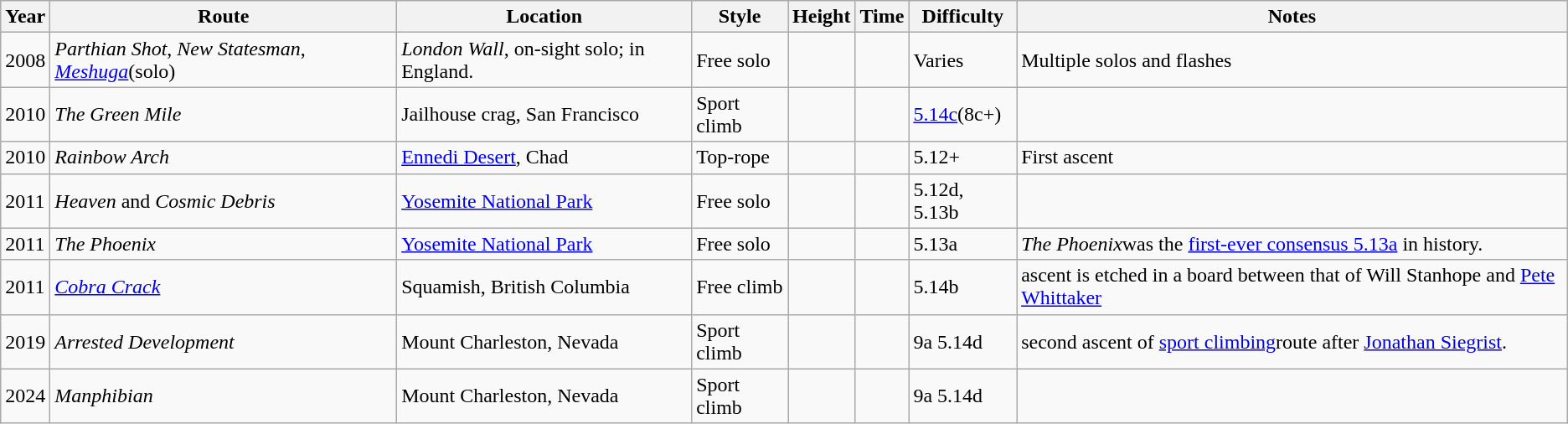<table class="wikitable">
<tr>
<th>Year</th>
<th>Route</th>
<th>Location</th>
<th>Style</th>
<th>Height</th>
<th>Time</th>
<th>Difficulty</th>
<th>Notes</th>
</tr>
<tr>
<td>2008</td>
<td><em>Parthian Shot</em>, <em>New Statesman</em>, <em><a href='#'>Meshuga</a></em>(solo)</td>
<td><em>London Wall</em>, on-sight solo; in England.</td>
<td>Free solo</td>
<td></td>
<td></td>
<td>Varies</td>
<td>Multiple solos and flashes</td>
</tr>
<tr>
<td>2010</td>
<td><em>The Green Mile</em></td>
<td>Jailhouse crag, San Francisco</td>
<td>Sport climb</td>
<td></td>
<td></td>
<td><a href='#'>5.14c</a>(8c+)</td>
<td></td>
</tr>
<tr>
<td>2010</td>
<td><em>Rainbow Arch</em></td>
<td><a href='#'>Ennedi Desert</a>, Chad</td>
<td>Top-rope</td>
<td></td>
<td></td>
<td>5.12+</td>
<td>First ascent</td>
</tr>
<tr>
<td>2011</td>
<td><em>Heaven</em> and <em>Cosmic Debris</em></td>
<td><a href='#'>Yosemite National Park</a></td>
<td>Free solo</td>
<td></td>
<td></td>
<td>5.12d, 5.13b</td>
<td></td>
</tr>
<tr>
<td>2011</td>
<td><em>The Phoenix</em></td>
<td><a href='#'>Yosemite National Park</a></td>
<td>Free solo</td>
<td></td>
<td></td>
<td>5.13a</td>
<td><em>The Phoenix</em>was the <a href='#'>first-ever consensus 5.13a</a> in history.</td>
</tr>
<tr>
<td>2011</td>
<td><em><a href='#'>Cobra Crack</a></em></td>
<td>Squamish, British Columbia</td>
<td>Free climb</td>
<td></td>
<td></td>
<td>5.14b</td>
<td>ascent is etched in a board between that of Will Stanhope and <a href='#'>Pete Whittaker</a></td>
</tr>
<tr>
<td>2019</td>
<td><em>Arrested Development</em></td>
<td>Mount Charleston, Nevada</td>
<td>Sport climb</td>
<td></td>
<td></td>
<td>9a 5.14d</td>
<td>second ascent of <a href='#'>sport climbing</a>route after <a href='#'>Jonathan Siegrist</a>.</td>
</tr>
<tr>
<td>2024</td>
<td><em>Manphibian</em></td>
<td>Mount Charleston, Nevada</td>
<td>Sport climb</td>
<td></td>
<td></td>
<td>9a 5.14d</td>
<td></td>
</tr>
</table>
